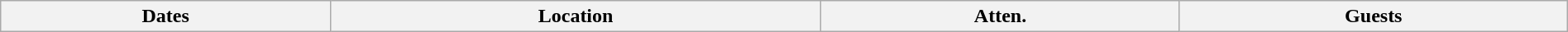<table class="wikitable" width="100%">
<tr>
<th>Dates</th>
<th>Location</th>
<th>Atten.</th>
<th>Guests<br>

</th>
</tr>
</table>
